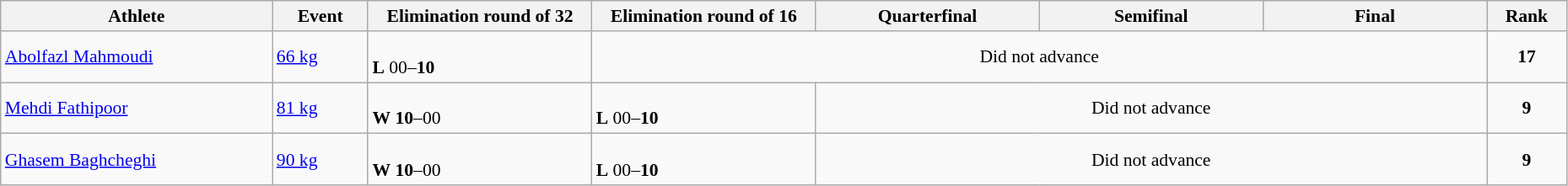<table class="wikitable" width="98%" style="text-align:left; font-size:90%">
<tr>
<th width="17%">Athlete</th>
<th width="6%">Event</th>
<th width="14%">Elimination round of 32</th>
<th width="14%">Elimination round of 16</th>
<th width="14%">Quarterfinal</th>
<th width="14%">Semifinal</th>
<th width="14%">Final</th>
<th width="5%">Rank</th>
</tr>
<tr>
<td><a href='#'>Abolfazl Mahmoudi</a></td>
<td><a href='#'>66 kg</a></td>
<td><br><strong>L</strong> 00–<strong>10</strong></td>
<td colspan=4 align=center>Did not advance</td>
<td align=center><strong>17</strong></td>
</tr>
<tr>
<td><a href='#'>Mehdi Fathipoor</a></td>
<td><a href='#'>81 kg</a></td>
<td><br><strong>W</strong> <strong>10</strong>–00</td>
<td><br><strong>L</strong> 00–<strong>10</strong></td>
<td colspan=3 align=center>Did not advance</td>
<td align=center><strong>9</strong></td>
</tr>
<tr>
<td><a href='#'>Ghasem Baghcheghi</a></td>
<td><a href='#'>90 kg</a></td>
<td><br><strong>W</strong> <strong>10</strong>–00</td>
<td><br><strong>L</strong> 00–<strong>10</strong></td>
<td colspan=3 align=center>Did not advance</td>
<td align=center><strong>9</strong></td>
</tr>
</table>
